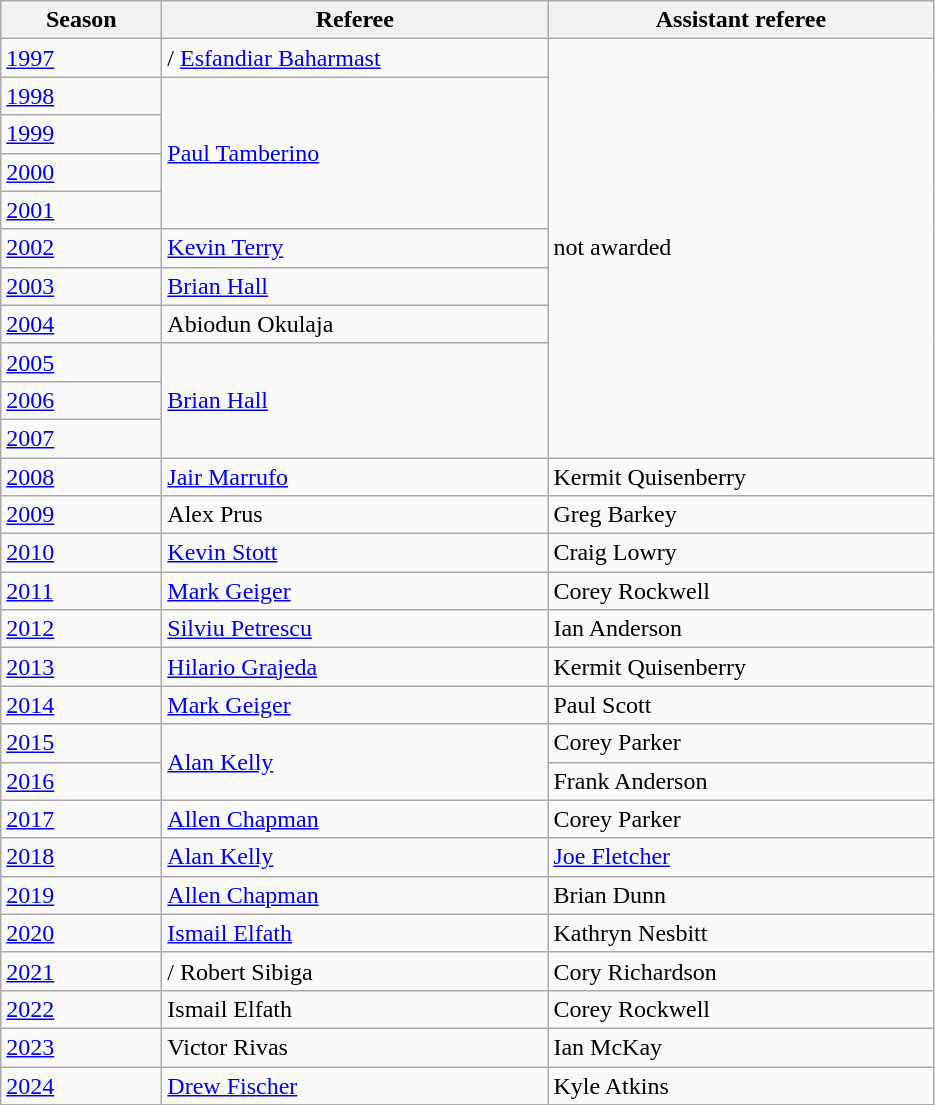<table class="wikitable">
<tr>
<th style="width:100px">Season</th>
<th style="width:250px">Referee</th>
<th style="width:250px">Assistant referee</th>
</tr>
<tr>
<td><a href='#'>1997</a></td>
<td>/ <a href='#'>Esfandiar Baharmast</a></td>
<td rowspan=11>not awarded</td>
</tr>
<tr>
<td><a href='#'>1998</a></td>
<td rowspan=4> <a href='#'>Paul Tamberino</a></td>
</tr>
<tr>
<td><a href='#'>1999</a></td>
</tr>
<tr>
<td><a href='#'>2000</a></td>
</tr>
<tr>
<td><a href='#'>2001</a></td>
</tr>
<tr>
<td><a href='#'>2002</a></td>
<td> <a href='#'>Kevin Terry</a></td>
</tr>
<tr>
<td><a href='#'>2003</a></td>
<td> <a href='#'>Brian Hall</a></td>
</tr>
<tr>
<td><a href='#'>2004</a></td>
<td> Abiodun Okulaja</td>
</tr>
<tr>
<td><a href='#'>2005</a></td>
<td rowspan=3> <a href='#'>Brian Hall</a></td>
</tr>
<tr>
<td><a href='#'>2006</a></td>
</tr>
<tr>
<td><a href='#'>2007</a></td>
</tr>
<tr>
<td><a href='#'>2008</a></td>
<td> <a href='#'>Jair Marrufo</a></td>
<td> Kermit Quisenberry</td>
</tr>
<tr>
<td><a href='#'>2009</a></td>
<td> Alex Prus</td>
<td> Greg Barkey</td>
</tr>
<tr>
<td><a href='#'>2010</a></td>
<td> <a href='#'>Kevin Stott</a></td>
<td> Craig Lowry</td>
</tr>
<tr>
<td><a href='#'>2011</a></td>
<td> <a href='#'>Mark Geiger</a></td>
<td> Corey Rockwell</td>
</tr>
<tr>
<td><a href='#'>2012</a></td>
<td> <a href='#'>Silviu Petrescu</a></td>
<td> Ian Anderson</td>
</tr>
<tr>
<td><a href='#'>2013</a></td>
<td> <a href='#'>Hilario Grajeda</a></td>
<td> Kermit Quisenberry</td>
</tr>
<tr>
<td><a href='#'>2014</a></td>
<td> <a href='#'>Mark Geiger</a></td>
<td> Paul Scott</td>
</tr>
<tr>
<td><a href='#'>2015</a></td>
<td rowspan=2> <a href='#'>Alan Kelly</a></td>
<td> Corey Parker</td>
</tr>
<tr>
<td><a href='#'>2016</a></td>
<td> Frank Anderson</td>
</tr>
<tr>
<td><a href='#'>2017</a></td>
<td> <a href='#'>Allen Chapman</a></td>
<td> Corey Parker</td>
</tr>
<tr>
<td><a href='#'>2018</a></td>
<td> <a href='#'>Alan Kelly</a></td>
<td> <a href='#'>Joe Fletcher</a></td>
</tr>
<tr>
<td><a href='#'>2019</a></td>
<td> <a href='#'>Allen Chapman</a></td>
<td> Brian Dunn</td>
</tr>
<tr>
<td><a href='#'>2020</a></td>
<td> <a href='#'>Ismail Elfath</a></td>
<td> Kathryn Nesbitt</td>
</tr>
<tr>
<td><a href='#'>2021</a></td>
<td>/ Robert Sibiga</td>
<td> Cory Richardson</td>
</tr>
<tr>
<td><a href='#'>2022</a></td>
<td> Ismail Elfath</td>
<td> Corey Rockwell</td>
</tr>
<tr>
<td><a href='#'>2023</a></td>
<td> Victor Rivas</td>
<td> Ian McKay</td>
</tr>
<tr>
<td><a href='#'>2024</a></td>
<td> <a href='#'>Drew Fischer</a></td>
<td> Kyle Atkins</td>
</tr>
</table>
